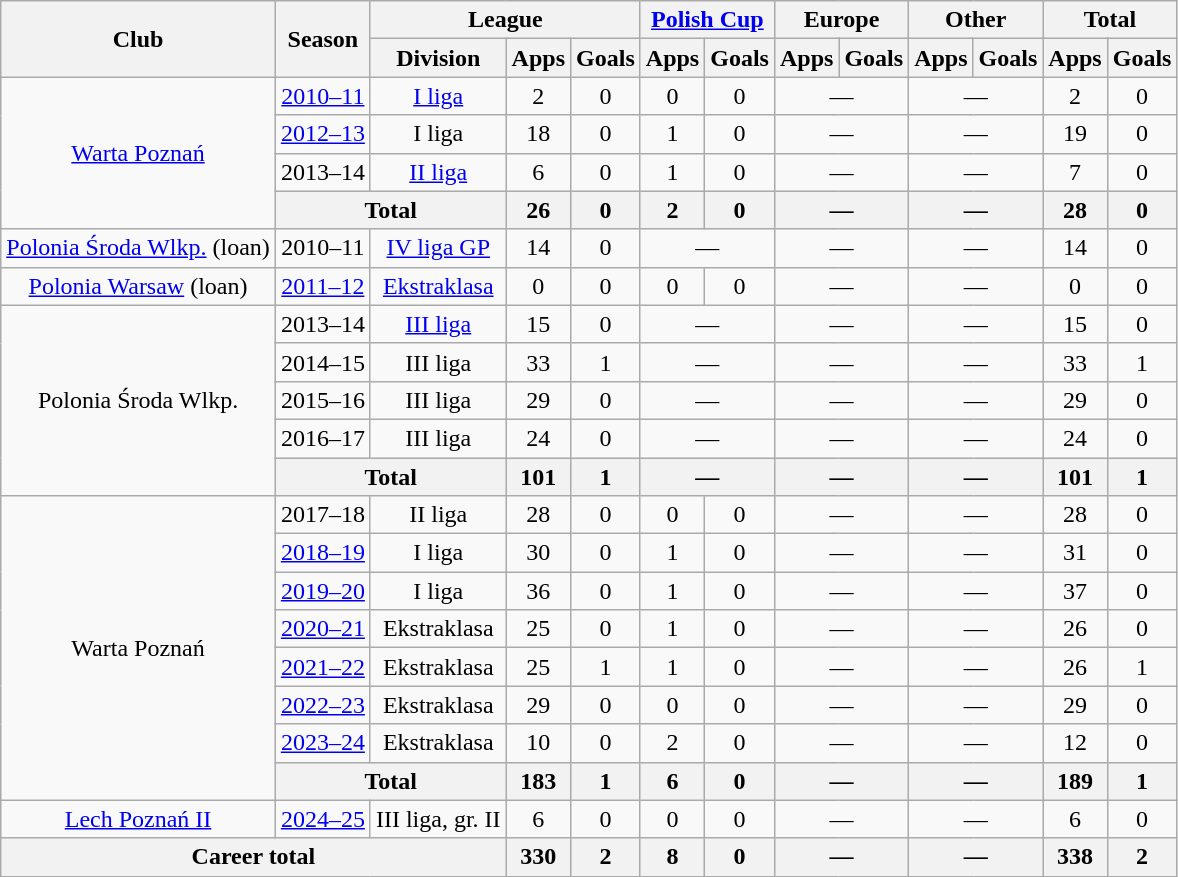<table class="wikitable" style="text-align: center;">
<tr>
<th rowspan="2">Club</th>
<th rowspan="2">Season</th>
<th colspan="3">League</th>
<th colspan="2"><a href='#'>Polish Cup</a></th>
<th colspan="2">Europe</th>
<th colspan="2">Other</th>
<th colspan="2">Total</th>
</tr>
<tr>
<th>Division</th>
<th>Apps</th>
<th>Goals</th>
<th>Apps</th>
<th>Goals</th>
<th>Apps</th>
<th>Goals</th>
<th>Apps</th>
<th>Goals</th>
<th>Apps</th>
<th>Goals</th>
</tr>
<tr>
<td rowspan="4"><a href='#'>Warta Poznań</a></td>
<td><a href='#'>2010–11</a></td>
<td><a href='#'>I liga</a></td>
<td>2</td>
<td>0</td>
<td>0</td>
<td>0</td>
<td colspan="2">—</td>
<td colspan="2">—</td>
<td>2</td>
<td>0</td>
</tr>
<tr>
<td><a href='#'>2012–13</a></td>
<td>I liga</td>
<td>18</td>
<td>0</td>
<td>1</td>
<td>0</td>
<td colspan="2">—</td>
<td colspan="2">—</td>
<td>19</td>
<td>0</td>
</tr>
<tr>
<td>2013–14</td>
<td rowspan="1"><a href='#'>II liga</a></td>
<td>6</td>
<td>0</td>
<td>1</td>
<td>0</td>
<td colspan="2">—</td>
<td colspan="2">—</td>
<td>7</td>
<td>0</td>
</tr>
<tr>
<th colspan="2">Total</th>
<th>26</th>
<th>0</th>
<th>2</th>
<th>0</th>
<th colspan="2">—</th>
<th colspan="2">—</th>
<th>28</th>
<th>0</th>
</tr>
<tr>
<td><a href='#'>Polonia Środa Wlkp.</a> (loan)</td>
<td>2010–11</td>
<td><a href='#'>IV liga GP</a></td>
<td>14</td>
<td>0</td>
<td colspan="2">—</td>
<td colspan="2">—</td>
<td colspan="2">—</td>
<td>14</td>
<td>0</td>
</tr>
<tr>
<td><a href='#'>Polonia Warsaw</a> (loan)</td>
<td><a href='#'>2011–12</a></td>
<td><a href='#'>Ekstraklasa</a></td>
<td>0</td>
<td>0</td>
<td>0</td>
<td>0</td>
<td colspan="2">—</td>
<td colspan="2">—</td>
<td>0</td>
<td>0</td>
</tr>
<tr>
<td rowspan="5">Polonia Środa Wlkp.</td>
<td>2013–14</td>
<td><a href='#'>III liga</a></td>
<td>15</td>
<td>0</td>
<td colspan="2">—</td>
<td colspan="2">—</td>
<td colspan="2">—</td>
<td>15</td>
<td>0</td>
</tr>
<tr>
<td>2014–15</td>
<td>III liga</td>
<td>33</td>
<td>1</td>
<td colspan="2">—</td>
<td colspan="2">—</td>
<td colspan="2">—</td>
<td>33</td>
<td>1</td>
</tr>
<tr>
<td>2015–16</td>
<td>III liga</td>
<td>29</td>
<td>0</td>
<td colspan="2">—</td>
<td colspan="2">—</td>
<td colspan="2">—</td>
<td>29</td>
<td>0</td>
</tr>
<tr>
<td>2016–17</td>
<td>III liga</td>
<td>24</td>
<td>0</td>
<td colspan="2">—</td>
<td colspan="2">—</td>
<td colspan="2">—</td>
<td>24</td>
<td>0</td>
</tr>
<tr>
<th colspan="2">Total</th>
<th>101</th>
<th>1</th>
<th colspan="2">—</th>
<th colspan="2">—</th>
<th colspan="2">—</th>
<th>101</th>
<th>1</th>
</tr>
<tr>
<td rowspan="8">Warta Poznań</td>
<td>2017–18</td>
<td>II liga</td>
<td>28</td>
<td>0</td>
<td>0</td>
<td>0</td>
<td colspan="2">—</td>
<td colspan="2">—</td>
<td>28</td>
<td>0</td>
</tr>
<tr>
<td><a href='#'>2018–19</a></td>
<td>I liga</td>
<td>30</td>
<td>0</td>
<td>1</td>
<td>0</td>
<td colspan="2">—</td>
<td colspan="2">—</td>
<td>31</td>
<td>0</td>
</tr>
<tr>
<td><a href='#'>2019–20</a></td>
<td>I liga</td>
<td>36</td>
<td>0</td>
<td>1</td>
<td>0</td>
<td colspan="2">—</td>
<td colspan="2">—</td>
<td>37</td>
<td>0</td>
</tr>
<tr>
<td><a href='#'>2020–21</a></td>
<td>Ekstraklasa</td>
<td>25</td>
<td>0</td>
<td>1</td>
<td>0</td>
<td colspan="2">—</td>
<td colspan="2">—</td>
<td>26</td>
<td>0</td>
</tr>
<tr>
<td><a href='#'>2021–22</a></td>
<td>Ekstraklasa</td>
<td>25</td>
<td>1</td>
<td>1</td>
<td>0</td>
<td colspan="2">—</td>
<td colspan="2">—</td>
<td>26</td>
<td>1</td>
</tr>
<tr>
<td><a href='#'>2022–23</a></td>
<td>Ekstraklasa</td>
<td>29</td>
<td>0</td>
<td>0</td>
<td>0</td>
<td colspan="2">—</td>
<td colspan="2">—</td>
<td>29</td>
<td>0</td>
</tr>
<tr>
<td><a href='#'>2023–24</a></td>
<td>Ekstraklasa</td>
<td>10</td>
<td>0</td>
<td>2</td>
<td>0</td>
<td colspan="2">—</td>
<td colspan="2">—</td>
<td>12</td>
<td>0</td>
</tr>
<tr>
<th colspan="2">Total</th>
<th>183</th>
<th>1</th>
<th>6</th>
<th>0</th>
<th colspan="2">—</th>
<th colspan="2">—</th>
<th>189</th>
<th>1</th>
</tr>
<tr>
<td><a href='#'>Lech Poznań II</a></td>
<td><a href='#'>2024–25</a></td>
<td>III liga, gr. II</td>
<td>6</td>
<td>0</td>
<td>0</td>
<td>0</td>
<td colspan="2">—</td>
<td colspan="2">—</td>
<td>6</td>
<td>0</td>
</tr>
<tr>
<th colspan="3">Career total</th>
<th>330</th>
<th>2</th>
<th>8</th>
<th>0</th>
<th colspan="2">—</th>
<th colspan="2">—</th>
<th>338</th>
<th>2</th>
</tr>
</table>
